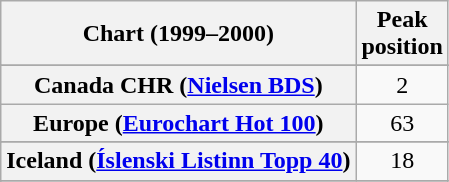<table class="wikitable sortable plainrowheaders" style="text-align:center">
<tr>
<th>Chart (1999–2000)</th>
<th>Peak<br>position</th>
</tr>
<tr>
</tr>
<tr>
</tr>
<tr>
</tr>
<tr>
</tr>
<tr>
</tr>
<tr>
<th scope="row">Canada CHR (<a href='#'>Nielsen BDS</a>)</th>
<td style="text-align:center">2</td>
</tr>
<tr>
<th scope="row">Europe (<a href='#'>Eurochart Hot 100</a>)</th>
<td>63</td>
</tr>
<tr>
</tr>
<tr>
</tr>
<tr>
<th scope="row">Iceland (<a href='#'>Íslenski Listinn Topp 40</a>)</th>
<td>18</td>
</tr>
<tr>
</tr>
<tr>
</tr>
<tr>
</tr>
<tr>
</tr>
<tr>
</tr>
<tr>
</tr>
<tr>
</tr>
<tr>
</tr>
<tr>
</tr>
<tr>
</tr>
<tr>
</tr>
<tr>
</tr>
</table>
